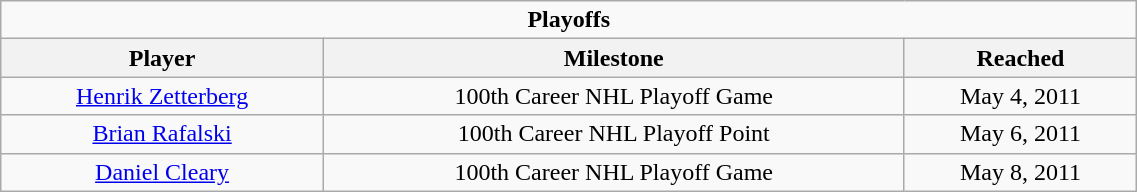<table class="wikitable" style="width:60%; text-align:center;">
<tr>
<td colspan="10" style="text-align:center;"><strong>Playoffs</strong></td>
</tr>
<tr>
<th>Player</th>
<th>Milestone</th>
<th>Reached</th>
</tr>
<tr>
<td><a href='#'>Henrik Zetterberg</a></td>
<td>100th Career NHL Playoff Game</td>
<td>May 4, 2011</td>
</tr>
<tr>
<td><a href='#'>Brian Rafalski</a></td>
<td>100th Career NHL Playoff Point</td>
<td>May 6, 2011</td>
</tr>
<tr>
<td><a href='#'>Daniel Cleary</a></td>
<td>100th Career NHL Playoff Game</td>
<td>May 8, 2011</td>
</tr>
</table>
